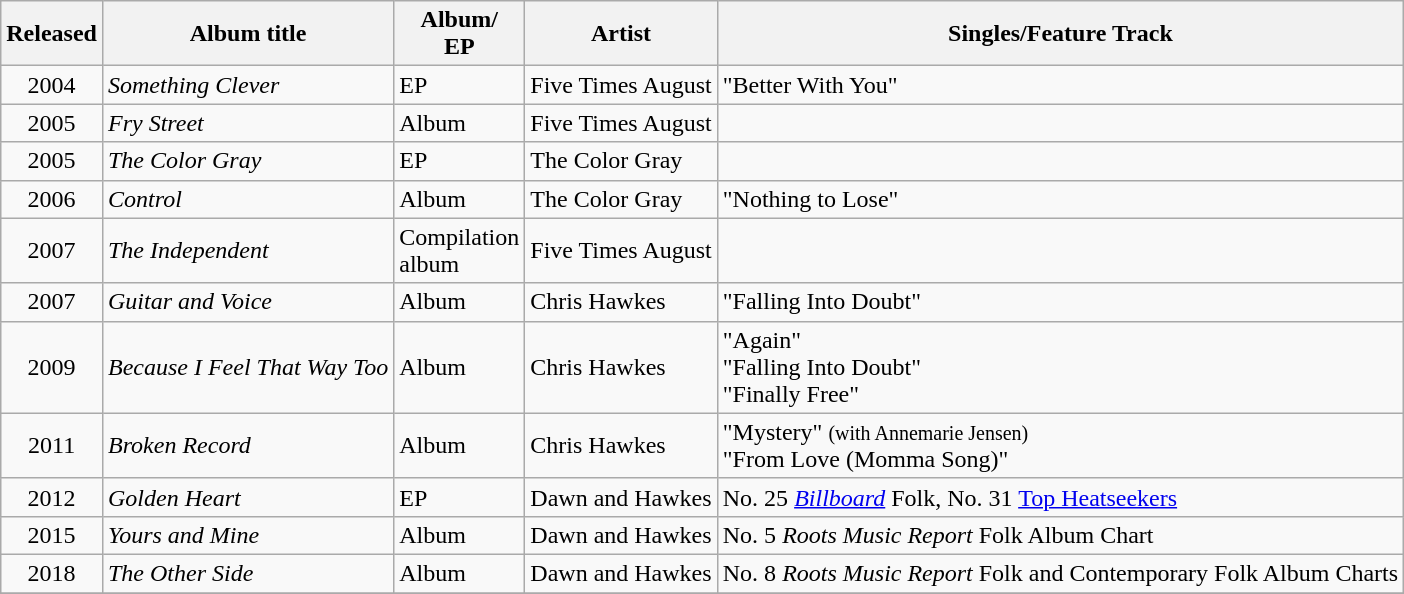<table class="wikitable">
<tr>
<th>Released</th>
<th><strong>Album title</strong></th>
<th>Album/<br>EP</th>
<th><strong>Artist</strong></th>
<th>Singles/Feature Track</th>
</tr>
<tr>
<td style="text-align:center;">2004</td>
<td><em>Something Clever</em></td>
<td>EP</td>
<td>Five Times August</td>
<td>"Better With You"</td>
</tr>
<tr>
<td style="text-align:center;">2005</td>
<td><em>Fry Street</em></td>
<td>Album</td>
<td>Five Times August</td>
<td></td>
</tr>
<tr>
<td style="text-align:center;">2005</td>
<td><em>The Color Gray</em></td>
<td>EP</td>
<td>The Color Gray</td>
<td></td>
</tr>
<tr>
<td style="text-align:center;">2006</td>
<td><em>Control</em></td>
<td>Album</td>
<td>The Color Gray</td>
<td>"Nothing to Lose"</td>
</tr>
<tr>
<td style="text-align:center;">2007</td>
<td><em>The Independent</em></td>
<td>Compilation <br> album</td>
<td>Five Times August</td>
<td></td>
</tr>
<tr>
<td style="text-align:center;">2007</td>
<td><em>Guitar and Voice</em></td>
<td>Album</td>
<td>Chris Hawkes</td>
<td>"Falling Into Doubt"</td>
</tr>
<tr>
<td style="text-align:center;">2009</td>
<td><em>Because I Feel That Way Too</em></td>
<td>Album</td>
<td>Chris Hawkes</td>
<td>"Again" <br> "Falling Into Doubt" <br> "Finally Free"</td>
</tr>
<tr>
<td style="text-align:center;">2011</td>
<td><em>Broken Record</em></td>
<td>Album</td>
<td>Chris Hawkes</td>
<td>"Mystery" <small>(with Annemarie Jensen)</small> <br> "From Love (Momma Song)"</td>
</tr>
<tr>
<td style="text-align:center;">2012</td>
<td><em>Golden Heart</em></td>
<td>EP</td>
<td>Dawn and Hawkes</td>
<td>No. 25 <em><a href='#'>Billboard</a></em> Folk, No. 31 <a href='#'>Top Heatseekers</a></td>
</tr>
<tr>
<td style="text-align:center;">2015</td>
<td><em>Yours and Mine</em></td>
<td>Album</td>
<td>Dawn and Hawkes</td>
<td>No. 5 <em>Roots Music Report</em> Folk Album Chart</td>
</tr>
<tr>
<td style="text-align:center;">2018</td>
<td><em>The Other Side</em></td>
<td>Album</td>
<td>Dawn and Hawkes</td>
<td>No. 8 <em>Roots Music Report</em> Folk and Contemporary Folk Album Charts</td>
</tr>
<tr>
</tr>
</table>
